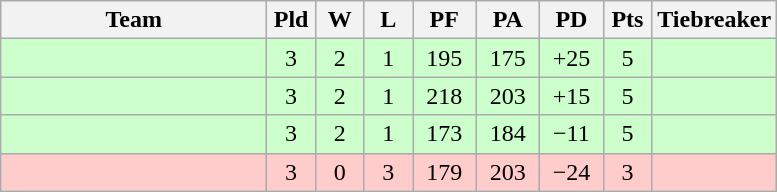<table class="wikitable" style="text-align:center;">
<tr>
<th width=170>Team</th>
<th width=25>Pld</th>
<th width=25>W</th>
<th width=25>L</th>
<th width=35>PF</th>
<th width=35>PA</th>
<th width=35>PD</th>
<th width=25>Pts</th>
<th width=50>Tiebreaker</th>
</tr>
<tr bgcolor=ccffcc>
<td align="left"></td>
<td>3</td>
<td>2</td>
<td>1</td>
<td>195</td>
<td>175</td>
<td>+25</td>
<td>5</td>
<td></td>
</tr>
<tr bgcolor=ccffcc>
<td align="left"></td>
<td>3</td>
<td>2</td>
<td>1</td>
<td>218</td>
<td>203</td>
<td>+15</td>
<td>5</td>
<td></td>
</tr>
<tr bgcolor=ccffcc>
<td align="left"></td>
<td>3</td>
<td>2</td>
<td>1</td>
<td>173</td>
<td>184</td>
<td>−11</td>
<td>5</td>
<td></td>
</tr>
<tr bgcolor=ffcccc>
<td align="left"></td>
<td>3</td>
<td>0</td>
<td>3</td>
<td>179</td>
<td>203</td>
<td>−24</td>
<td>3</td>
<td></td>
</tr>
</table>
